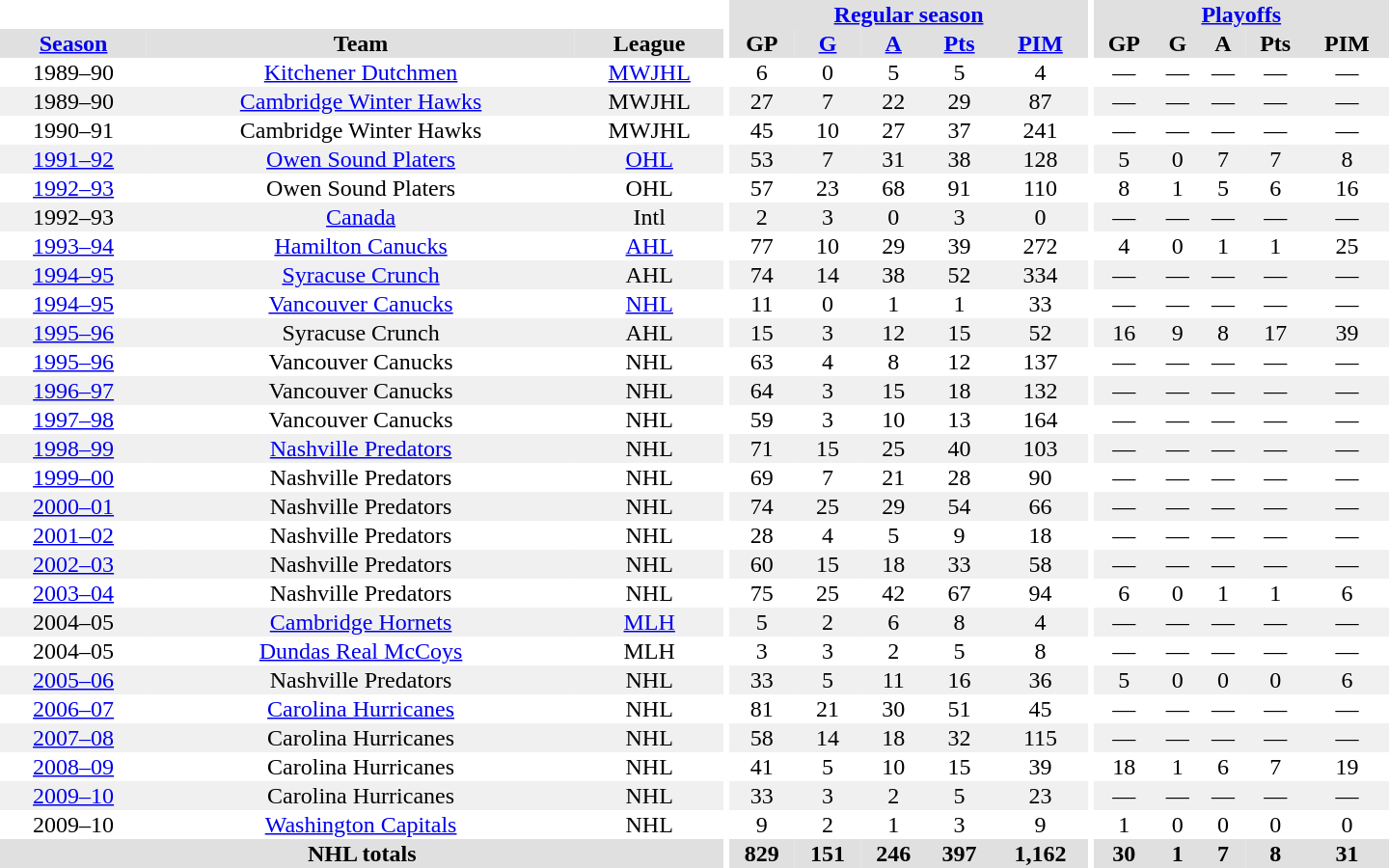<table border="0" cellpadding="1" cellspacing="0" style="text-align:center; width:60em">
<tr bgcolor="#e0e0e0">
<th colspan="3" bgcolor="#ffffff"></th>
<th rowspan="100" bgcolor="#ffffff"></th>
<th colspan="5"><a href='#'>Regular season</a></th>
<th rowspan="100" bgcolor="#ffffff"></th>
<th colspan="5"><a href='#'>Playoffs</a></th>
</tr>
<tr bgcolor="#e0e0e0">
<th><a href='#'>Season</a></th>
<th>Team</th>
<th>League</th>
<th>GP</th>
<th><a href='#'>G</a></th>
<th><a href='#'>A</a></th>
<th><a href='#'>Pts</a></th>
<th><a href='#'>PIM</a></th>
<th>GP</th>
<th>G</th>
<th>A</th>
<th>Pts</th>
<th>PIM</th>
</tr>
<tr>
<td>1989–90</td>
<td><a href='#'>Kitchener Dutchmen</a></td>
<td><a href='#'>MWJHL</a></td>
<td>6</td>
<td>0</td>
<td>5</td>
<td>5</td>
<td>4</td>
<td>—</td>
<td>—</td>
<td>—</td>
<td>—</td>
<td>—</td>
</tr>
<tr bgcolor="#f0f0f0">
<td>1989–90</td>
<td><a href='#'>Cambridge Winter Hawks</a></td>
<td>MWJHL</td>
<td>27</td>
<td>7</td>
<td>22</td>
<td>29</td>
<td>87</td>
<td>—</td>
<td>—</td>
<td>—</td>
<td>—</td>
<td>—</td>
</tr>
<tr>
<td>1990–91</td>
<td>Cambridge Winter Hawks</td>
<td>MWJHL</td>
<td>45</td>
<td>10</td>
<td>27</td>
<td>37</td>
<td>241</td>
<td>—</td>
<td>—</td>
<td>—</td>
<td>—</td>
<td>—</td>
</tr>
<tr bgcolor="#f0f0f0">
<td><a href='#'>1991–92</a></td>
<td><a href='#'>Owen Sound Platers</a></td>
<td><a href='#'>OHL</a></td>
<td>53</td>
<td>7</td>
<td>31</td>
<td>38</td>
<td>128</td>
<td>5</td>
<td>0</td>
<td>7</td>
<td>7</td>
<td>8</td>
</tr>
<tr>
<td><a href='#'>1992–93</a></td>
<td>Owen Sound Platers</td>
<td>OHL</td>
<td>57</td>
<td>23</td>
<td>68</td>
<td>91</td>
<td>110</td>
<td>8</td>
<td>1</td>
<td>5</td>
<td>6</td>
<td>16</td>
</tr>
<tr bgcolor="#f0f0f0">
<td>1992–93</td>
<td><a href='#'>Canada</a></td>
<td>Intl</td>
<td>2</td>
<td>3</td>
<td>0</td>
<td>3</td>
<td>0</td>
<td>—</td>
<td>—</td>
<td>—</td>
<td>—</td>
<td>—</td>
</tr>
<tr>
<td><a href='#'>1993–94</a></td>
<td><a href='#'>Hamilton Canucks</a></td>
<td><a href='#'>AHL</a></td>
<td>77</td>
<td>10</td>
<td>29</td>
<td>39</td>
<td>272</td>
<td>4</td>
<td>0</td>
<td>1</td>
<td>1</td>
<td>25</td>
</tr>
<tr bgcolor="#f0f0f0">
<td><a href='#'>1994–95</a></td>
<td><a href='#'>Syracuse Crunch</a></td>
<td>AHL</td>
<td>74</td>
<td>14</td>
<td>38</td>
<td>52</td>
<td>334</td>
<td>—</td>
<td>—</td>
<td>—</td>
<td>—</td>
<td>—</td>
</tr>
<tr>
<td><a href='#'>1994–95</a></td>
<td><a href='#'>Vancouver Canucks</a></td>
<td><a href='#'>NHL</a></td>
<td>11</td>
<td>0</td>
<td>1</td>
<td>1</td>
<td>33</td>
<td>—</td>
<td>—</td>
<td>—</td>
<td>—</td>
<td>—</td>
</tr>
<tr bgcolor="#f0f0f0">
<td><a href='#'>1995–96</a></td>
<td>Syracuse Crunch</td>
<td>AHL</td>
<td>15</td>
<td>3</td>
<td>12</td>
<td>15</td>
<td>52</td>
<td>16</td>
<td>9</td>
<td>8</td>
<td>17</td>
<td>39</td>
</tr>
<tr>
<td><a href='#'>1995–96</a></td>
<td>Vancouver Canucks</td>
<td>NHL</td>
<td>63</td>
<td>4</td>
<td>8</td>
<td>12</td>
<td>137</td>
<td>—</td>
<td>—</td>
<td>—</td>
<td>—</td>
<td>—</td>
</tr>
<tr bgcolor="#f0f0f0">
<td><a href='#'>1996–97</a></td>
<td>Vancouver Canucks</td>
<td>NHL</td>
<td>64</td>
<td>3</td>
<td>15</td>
<td>18</td>
<td>132</td>
<td>—</td>
<td>—</td>
<td>—</td>
<td>—</td>
<td>—</td>
</tr>
<tr>
<td><a href='#'>1997–98</a></td>
<td>Vancouver Canucks</td>
<td>NHL</td>
<td>59</td>
<td>3</td>
<td>10</td>
<td>13</td>
<td>164</td>
<td>—</td>
<td>—</td>
<td>—</td>
<td>—</td>
<td>—</td>
</tr>
<tr bgcolor="#f0f0f0">
<td><a href='#'>1998–99</a></td>
<td><a href='#'>Nashville Predators</a></td>
<td>NHL</td>
<td>71</td>
<td>15</td>
<td>25</td>
<td>40</td>
<td>103</td>
<td>—</td>
<td>—</td>
<td>—</td>
<td>—</td>
<td>—</td>
</tr>
<tr>
<td><a href='#'>1999–00</a></td>
<td>Nashville Predators</td>
<td>NHL</td>
<td>69</td>
<td>7</td>
<td>21</td>
<td>28</td>
<td>90</td>
<td>—</td>
<td>—</td>
<td>—</td>
<td>—</td>
<td>—</td>
</tr>
<tr bgcolor="#f0f0f0">
<td><a href='#'>2000–01</a></td>
<td>Nashville Predators</td>
<td>NHL</td>
<td>74</td>
<td>25</td>
<td>29</td>
<td>54</td>
<td>66</td>
<td>—</td>
<td>—</td>
<td>—</td>
<td>—</td>
<td>—</td>
</tr>
<tr>
<td><a href='#'>2001–02</a></td>
<td>Nashville Predators</td>
<td>NHL</td>
<td>28</td>
<td>4</td>
<td>5</td>
<td>9</td>
<td>18</td>
<td>—</td>
<td>—</td>
<td>—</td>
<td>—</td>
<td>—</td>
</tr>
<tr bgcolor="#f0f0f0">
<td><a href='#'>2002–03</a></td>
<td>Nashville Predators</td>
<td>NHL</td>
<td>60</td>
<td>15</td>
<td>18</td>
<td>33</td>
<td>58</td>
<td>—</td>
<td>—</td>
<td>—</td>
<td>—</td>
<td>—</td>
</tr>
<tr>
<td><a href='#'>2003–04</a></td>
<td>Nashville Predators</td>
<td>NHL</td>
<td>75</td>
<td>25</td>
<td>42</td>
<td>67</td>
<td>94</td>
<td>6</td>
<td>0</td>
<td>1</td>
<td>1</td>
<td>6</td>
</tr>
<tr bgcolor="#f0f0f0">
<td>2004–05</td>
<td><a href='#'>Cambridge Hornets</a></td>
<td><a href='#'>MLH</a></td>
<td>5</td>
<td>2</td>
<td>6</td>
<td>8</td>
<td>4</td>
<td>—</td>
<td>—</td>
<td>—</td>
<td>—</td>
<td>—</td>
</tr>
<tr>
<td>2004–05</td>
<td><a href='#'>Dundas Real McCoys</a></td>
<td>MLH</td>
<td>3</td>
<td>3</td>
<td>2</td>
<td>5</td>
<td>8</td>
<td>—</td>
<td>—</td>
<td>—</td>
<td>—</td>
<td>—</td>
</tr>
<tr bgcolor="#f0f0f0">
<td><a href='#'>2005–06</a></td>
<td>Nashville Predators</td>
<td>NHL</td>
<td>33</td>
<td>5</td>
<td>11</td>
<td>16</td>
<td>36</td>
<td>5</td>
<td>0</td>
<td>0</td>
<td>0</td>
<td>6</td>
</tr>
<tr>
<td><a href='#'>2006–07</a></td>
<td><a href='#'>Carolina Hurricanes</a></td>
<td>NHL</td>
<td>81</td>
<td>21</td>
<td>30</td>
<td>51</td>
<td>45</td>
<td>—</td>
<td>—</td>
<td>—</td>
<td>—</td>
<td>—</td>
</tr>
<tr bgcolor="#f0f0f0">
<td><a href='#'>2007–08</a></td>
<td>Carolina Hurricanes</td>
<td>NHL</td>
<td>58</td>
<td>14</td>
<td>18</td>
<td>32</td>
<td>115</td>
<td>—</td>
<td>—</td>
<td>—</td>
<td>—</td>
<td>—</td>
</tr>
<tr>
<td><a href='#'>2008–09</a></td>
<td>Carolina Hurricanes</td>
<td>NHL</td>
<td>41</td>
<td>5</td>
<td>10</td>
<td>15</td>
<td>39</td>
<td>18</td>
<td>1</td>
<td>6</td>
<td>7</td>
<td>19</td>
</tr>
<tr bgcolor="#f0f0f0">
<td><a href='#'>2009–10</a></td>
<td>Carolina Hurricanes</td>
<td>NHL</td>
<td>33</td>
<td>3</td>
<td>2</td>
<td>5</td>
<td>23</td>
<td>—</td>
<td>—</td>
<td>—</td>
<td>—</td>
<td>—</td>
</tr>
<tr>
<td>2009–10</td>
<td><a href='#'>Washington Capitals</a></td>
<td>NHL</td>
<td>9</td>
<td>2</td>
<td>1</td>
<td>3</td>
<td>9</td>
<td>1</td>
<td>0</td>
<td>0</td>
<td>0</td>
<td>0</td>
</tr>
<tr bgcolor="#e0e0e0">
<th colspan="3">NHL totals</th>
<th>829</th>
<th>151</th>
<th>246</th>
<th>397</th>
<th>1,162</th>
<th>30</th>
<th>1</th>
<th>7</th>
<th>8</th>
<th>31</th>
</tr>
</table>
